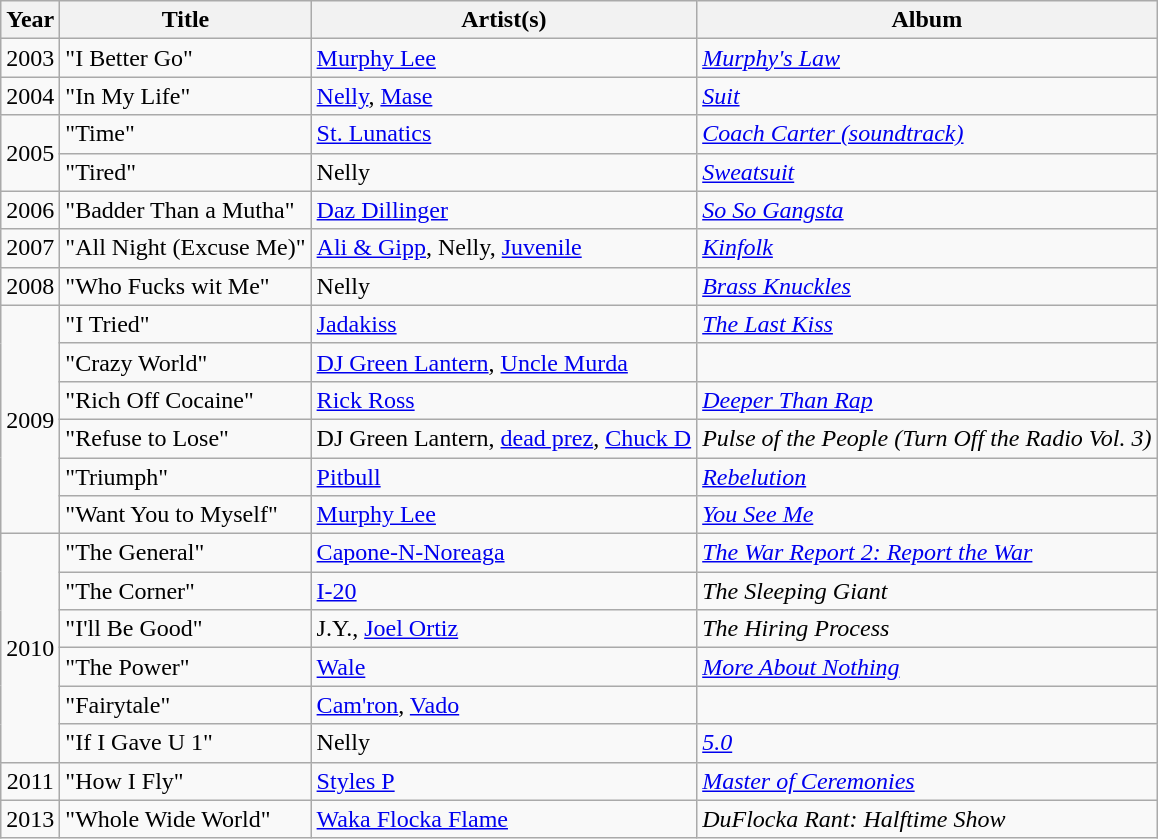<table class="wikitable">
<tr>
<th align=center>Year</th>
<th align=center>Title</th>
<th align=center>Artist(s)</th>
<th align=center>Album</th>
</tr>
<tr>
<td>2003</td>
<td>"I Better Go"</td>
<td><a href='#'>Murphy Lee</a></td>
<td><em><a href='#'>Murphy's Law</a></em></td>
</tr>
<tr>
<td>2004</td>
<td>"In My Life"</td>
<td><a href='#'>Nelly</a>, <a href='#'>Mase</a></td>
<td><em><a href='#'>Suit</a></em></td>
</tr>
<tr>
<td align=center rowspan=2>2005</td>
<td>"Time"</td>
<td><a href='#'>St. Lunatics</a></td>
<td><em><a href='#'>Coach Carter (soundtrack)</a></em></td>
</tr>
<tr>
<td>"Tired"</td>
<td>Nelly</td>
<td><em><a href='#'>Sweatsuit</a></em></td>
</tr>
<tr>
<td>2006</td>
<td>"Badder Than a Mutha"</td>
<td><a href='#'>Daz Dillinger</a></td>
<td><em><a href='#'>So So Gangsta</a></em></td>
</tr>
<tr>
<td>2007</td>
<td>"All Night (Excuse Me)"</td>
<td><a href='#'>Ali & Gipp</a>, Nelly, <a href='#'>Juvenile</a></td>
<td><em><a href='#'>Kinfolk</a></em></td>
</tr>
<tr>
<td>2008</td>
<td>"Who Fucks wit Me"</td>
<td>Nelly</td>
<td><em><a href='#'>Brass Knuckles</a></em></td>
</tr>
<tr>
<td align=center rowspan=6>2009</td>
<td>"I Tried"</td>
<td><a href='#'>Jadakiss</a></td>
<td><em><a href='#'>The Last Kiss</a></em></td>
</tr>
<tr>
<td>"Crazy World"</td>
<td><a href='#'>DJ Green Lantern</a>, <a href='#'>Uncle Murda</a></td>
<td></td>
</tr>
<tr>
<td>"Rich Off Cocaine"</td>
<td><a href='#'>Rick Ross</a></td>
<td><em><a href='#'>Deeper Than Rap</a></em></td>
</tr>
<tr>
<td>"Refuse to Lose"</td>
<td>DJ Green Lantern, <a href='#'>dead prez</a>, <a href='#'>Chuck D</a></td>
<td><em>Pulse of the People (Turn Off the Radio Vol. 3)</em></td>
</tr>
<tr>
<td>"Triumph"</td>
<td><a href='#'>Pitbull</a></td>
<td><em><a href='#'>Rebelution</a></em></td>
</tr>
<tr>
<td>"Want You to Myself"</td>
<td><a href='#'>Murphy Lee</a></td>
<td><em><a href='#'>You See Me</a></em></td>
</tr>
<tr>
<td align=center rowspan=6>2010</td>
<td>"The General"</td>
<td><a href='#'>Capone-N-Noreaga</a></td>
<td><em><a href='#'>The War Report 2: Report the War</a></em></td>
</tr>
<tr>
<td>"The Corner"</td>
<td><a href='#'>I-20</a></td>
<td><em>The Sleeping Giant</em></td>
</tr>
<tr>
<td>"I'll Be Good"</td>
<td>J.Y., <a href='#'>Joel Ortiz</a></td>
<td><em>The Hiring Process</em></td>
</tr>
<tr>
<td>"The Power"</td>
<td><a href='#'>Wale</a></td>
<td><em><a href='#'>More About Nothing</a></em></td>
</tr>
<tr>
<td>"Fairytale"</td>
<td><a href='#'>Cam'ron</a>, <a href='#'>Vado</a></td>
<td></td>
</tr>
<tr>
<td>"If I Gave U 1"</td>
<td>Nelly</td>
<td><em><a href='#'>5.0</a></em></td>
</tr>
<tr>
<td align=center rowspan=1>2011</td>
<td>"How I Fly"</td>
<td><a href='#'>Styles P</a></td>
<td><em><a href='#'>Master of Ceremonies</a></em></td>
</tr>
<tr>
<td align=center rowspan=1>2013</td>
<td>"Whole Wide World"</td>
<td><a href='#'>Waka Flocka Flame</a></td>
<td><em>DuFlocka Rant: Halftime Show</em></td>
</tr>
</table>
